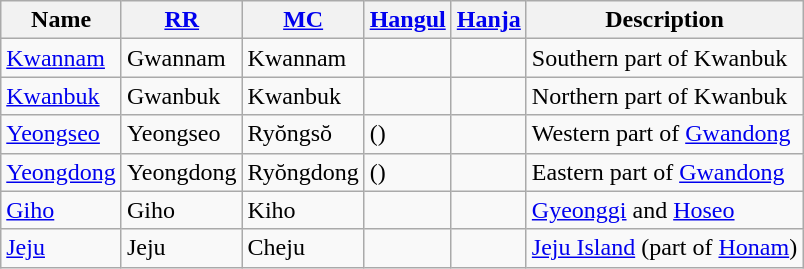<table class=wikitable>
<tr>
<th>Name</th>
<th><a href='#'>RR</a></th>
<th><a href='#'>MC</a></th>
<th><a href='#'>Hangul</a></th>
<th><a href='#'>Hanja</a></th>
<th>Description</th>
</tr>
<tr>
<td><a href='#'>Kwannam</a></td>
<td>Gwannam</td>
<td>Kwannam</td>
<td></td>
<td></td>
<td>Southern part of Kwanbuk</td>
</tr>
<tr>
<td><a href='#'>Kwanbuk</a></td>
<td>Gwanbuk</td>
<td>Kwanbuk</td>
<td></td>
<td></td>
<td>Northern part of Kwanbuk</td>
</tr>
<tr>
<td><a href='#'>Yeongseo</a></td>
<td>Yeongseo</td>
<td>Ryŏngsŏ</td>
<td style="white-space:nowrap;">()</td>
<td></td>
<td>Western part of <a href='#'>Gwandong</a></td>
</tr>
<tr>
<td><a href='#'>Yeongdong</a></td>
<td>Yeongdong</td>
<td>Ryŏngdong</td>
<td>()</td>
<td></td>
<td>Eastern part of <a href='#'>Gwandong</a></td>
</tr>
<tr>
<td><a href='#'>Giho</a></td>
<td>Giho</td>
<td>Kiho</td>
<td></td>
<td></td>
<td><a href='#'>Gyeonggi</a> and <a href='#'>Hoseo</a></td>
</tr>
<tr>
<td><a href='#'>Jeju</a></td>
<td>Jeju</td>
<td>Cheju</td>
<td></td>
<td></td>
<td><a href='#'>Jeju Island</a> (part of <a href='#'>Honam</a>)</td>
</tr>
</table>
